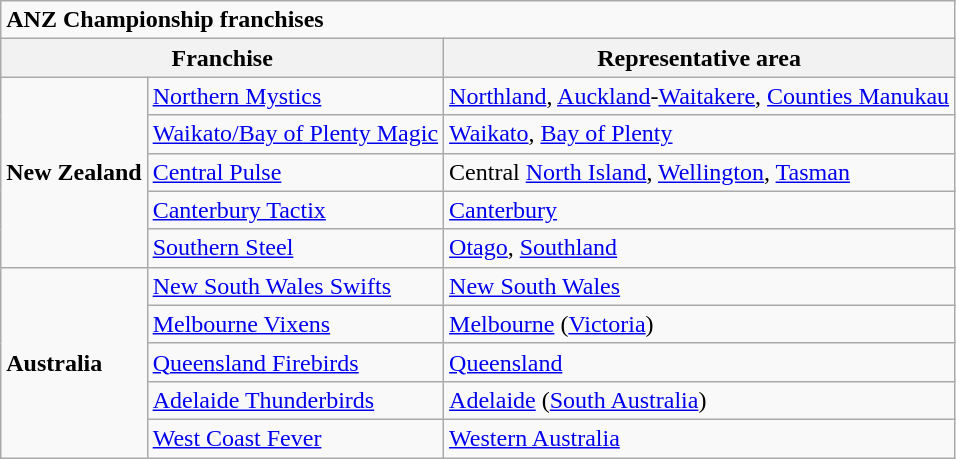<table class="wikitable">
<tr>
<td colspan="3"><strong>ANZ Championship franchises</strong></td>
</tr>
<tr>
<th colspan="2">Franchise</th>
<th>Representative area</th>
</tr>
<tr>
<td rowspan="5"><strong>New Zealand</strong></td>
<td><a href='#'>Northern Mystics</a></td>
<td><a href='#'>Northland</a>, <a href='#'>Auckland</a>-<a href='#'>Waitakere</a>, <a href='#'>Counties Manukau</a></td>
</tr>
<tr>
<td><a href='#'>Waikato/Bay of Plenty Magic</a></td>
<td><a href='#'>Waikato</a>, <a href='#'>Bay of Plenty</a></td>
</tr>
<tr>
<td><a href='#'>Central Pulse</a></td>
<td>Central <a href='#'>North Island</a>, <a href='#'>Wellington</a>, <a href='#'>Tasman</a></td>
</tr>
<tr>
<td><a href='#'>Canterbury Tactix</a></td>
<td><a href='#'>Canterbury</a></td>
</tr>
<tr>
<td><a href='#'>Southern Steel</a></td>
<td><a href='#'>Otago</a>, <a href='#'>Southland</a></td>
</tr>
<tr>
<td rowspan="5"><strong>Australia</strong></td>
<td><a href='#'>New South Wales Swifts</a></td>
<td><a href='#'>New South Wales</a></td>
</tr>
<tr>
<td><a href='#'>Melbourne Vixens</a></td>
<td><a href='#'>Melbourne</a> (<a href='#'>Victoria</a>)</td>
</tr>
<tr>
<td><a href='#'>Queensland Firebirds</a></td>
<td><a href='#'>Queensland</a></td>
</tr>
<tr>
<td><a href='#'>Adelaide Thunderbirds</a></td>
<td><a href='#'>Adelaide</a> (<a href='#'>South Australia</a>)</td>
</tr>
<tr>
<td><a href='#'>West Coast Fever</a></td>
<td><a href='#'>Western Australia</a></td>
</tr>
</table>
